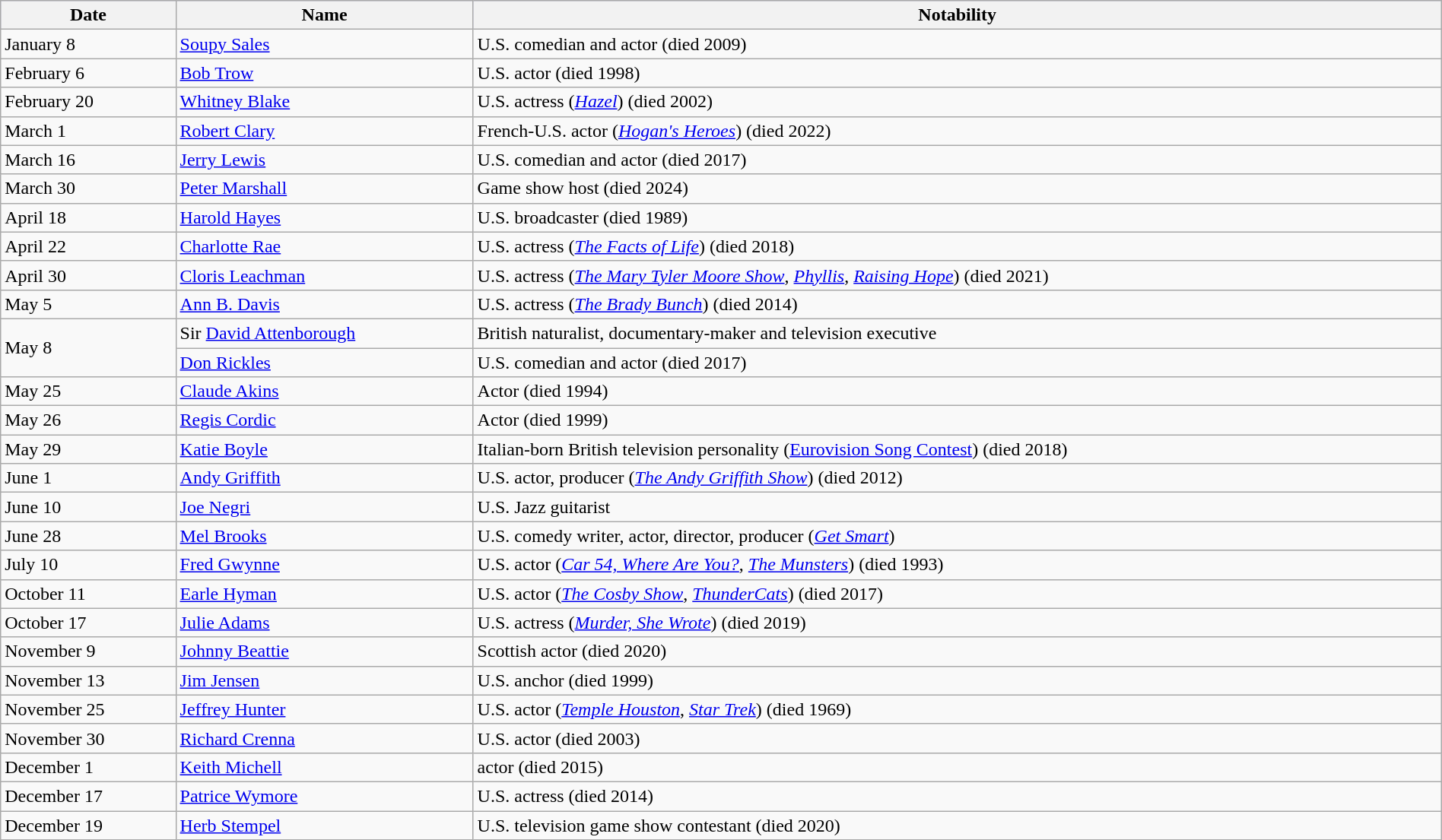<table width=100% class="wikitable">
<tr bgcolor="#ccccff" align="left">
<th>Date</th>
<th>Name</th>
<th>Notability</th>
</tr>
<tr>
<td>January 8</td>
<td><a href='#'>Soupy Sales</a></td>
<td>U.S. comedian and actor (died 2009)</td>
</tr>
<tr>
<td>February 6</td>
<td><a href='#'>Bob Trow</a></td>
<td>U.S. actor (died 1998)</td>
</tr>
<tr>
<td>February 20</td>
<td><a href='#'>Whitney Blake</a></td>
<td>U.S. actress (<em><a href='#'>Hazel</a></em>) (died 2002)</td>
</tr>
<tr>
<td>March 1</td>
<td><a href='#'>Robert Clary</a></td>
<td>French-U.S. actor (<em><a href='#'>Hogan's Heroes</a></em>) (died 2022)</td>
</tr>
<tr>
<td>March 16</td>
<td><a href='#'>Jerry Lewis</a></td>
<td>U.S. comedian and actor (died 2017)</td>
</tr>
<tr>
<td>March 30</td>
<td><a href='#'>Peter Marshall</a></td>
<td>Game show host (died 2024)</td>
</tr>
<tr>
<td>April 18</td>
<td><a href='#'>Harold Hayes</a></td>
<td>U.S. broadcaster (died 1989)</td>
</tr>
<tr>
<td>April 22</td>
<td><a href='#'>Charlotte Rae</a></td>
<td>U.S. actress (<em><a href='#'>The Facts of Life</a></em>) (died 2018)</td>
</tr>
<tr>
<td>April 30</td>
<td><a href='#'>Cloris Leachman</a></td>
<td>U.S. actress (<em><a href='#'>The Mary Tyler Moore Show</a></em>, <em><a href='#'>Phyllis</a></em>, <em><a href='#'>Raising Hope</a></em>) (died 2021)</td>
</tr>
<tr>
<td>May 5</td>
<td><a href='#'>Ann B. Davis</a></td>
<td>U.S. actress (<em><a href='#'>The Brady Bunch</a></em>) (died 2014)</td>
</tr>
<tr>
<td rowspan="2">May 8</td>
<td>Sir <a href='#'>David Attenborough</a></td>
<td>British naturalist, documentary-maker and television executive</td>
</tr>
<tr>
<td><a href='#'>Don Rickles</a></td>
<td>U.S. comedian and actor (died 2017)</td>
</tr>
<tr>
<td>May 25</td>
<td><a href='#'>Claude Akins</a></td>
<td>Actor (died 1994)</td>
</tr>
<tr>
<td>May 26</td>
<td><a href='#'>Regis Cordic</a></td>
<td>Actor (died 1999)</td>
</tr>
<tr>
<td>May 29</td>
<td><a href='#'>Katie Boyle</a></td>
<td>Italian-born British television personality (<a href='#'>Eurovision Song Contest</a>) (died 2018)</td>
</tr>
<tr>
<td>June 1</td>
<td><a href='#'>Andy Griffith</a></td>
<td>U.S. actor, producer (<em><a href='#'>The Andy Griffith Show</a></em>) (died 2012)</td>
</tr>
<tr>
<td>June 10</td>
<td><a href='#'>Joe Negri</a></td>
<td>U.S. Jazz guitarist</td>
</tr>
<tr>
<td>June 28</td>
<td><a href='#'>Mel Brooks</a></td>
<td>U.S. comedy writer, actor, director, producer (<em><a href='#'>Get Smart</a></em>)</td>
</tr>
<tr>
<td>July 10</td>
<td><a href='#'>Fred Gwynne</a></td>
<td>U.S. actor (<em><a href='#'>Car 54, Where Are You?</a></em>, <em><a href='#'>The Munsters</a></em>) (died 1993)</td>
</tr>
<tr>
<td>October 11</td>
<td><a href='#'>Earle Hyman</a></td>
<td>U.S. actor (<em><a href='#'>The Cosby Show</a></em>, <em><a href='#'>ThunderCats</a></em>) (died 2017)</td>
</tr>
<tr>
<td>October 17</td>
<td><a href='#'>Julie Adams</a></td>
<td>U.S. actress (<em><a href='#'>Murder, She Wrote</a></em>) (died 2019)</td>
</tr>
<tr>
<td>November 9</td>
<td><a href='#'>Johnny Beattie</a></td>
<td>Scottish actor (died 2020)</td>
</tr>
<tr>
<td>November 13</td>
<td><a href='#'>Jim Jensen</a></td>
<td>U.S. anchor (died 1999)</td>
</tr>
<tr>
<td>November 25</td>
<td><a href='#'>Jeffrey Hunter</a></td>
<td>U.S. actor (<em><a href='#'>Temple Houston</a></em>, <em><a href='#'>Star Trek</a></em>) (died 1969)</td>
</tr>
<tr>
<td>November 30</td>
<td><a href='#'>Richard Crenna</a></td>
<td>U.S. actor (died 2003)</td>
</tr>
<tr>
<td>December 1</td>
<td><a href='#'>Keith Michell</a></td>
<td>actor (died 2015)</td>
</tr>
<tr>
<td>December 17</td>
<td><a href='#'>Patrice Wymore</a></td>
<td>U.S. actress (died 2014)</td>
</tr>
<tr>
<td>December 19</td>
<td><a href='#'>Herb Stempel</a></td>
<td>U.S. television game show contestant (died 2020)</td>
</tr>
</table>
